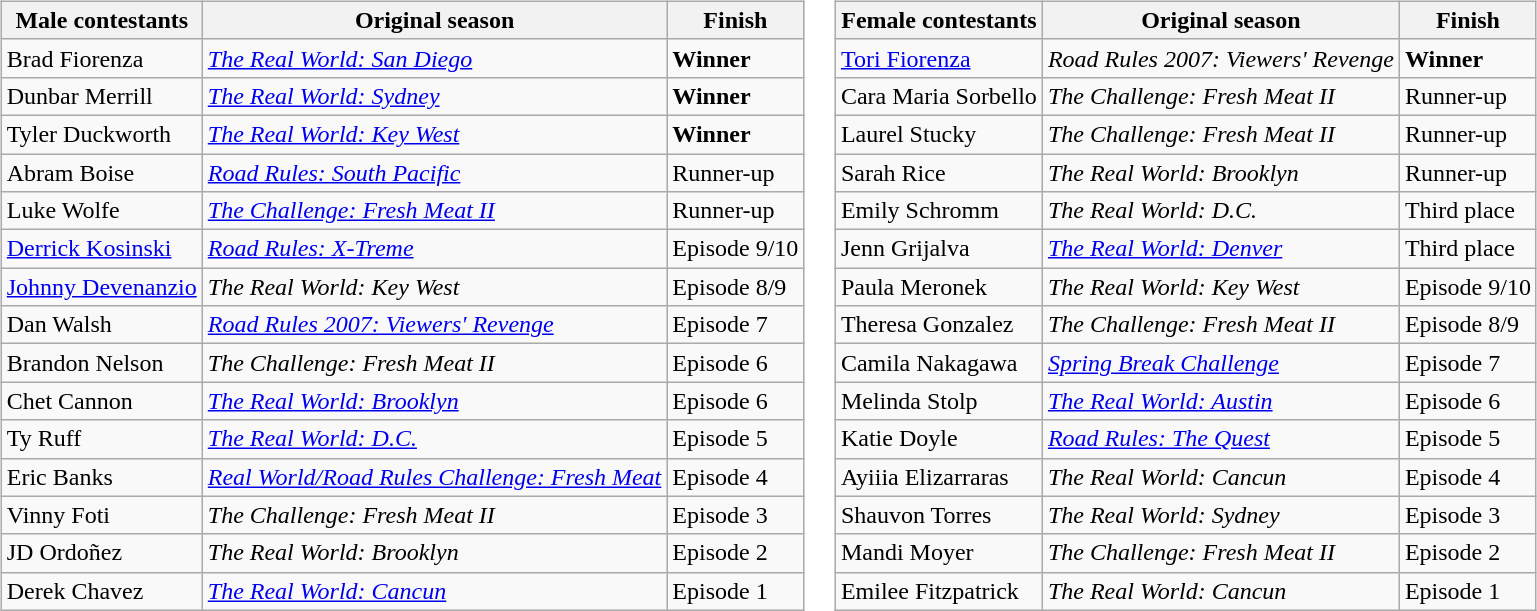<table>
<tr>
<td valign="top"><br><table class="wikitable sortable">
<tr>
<th nowrap>Male contestants</th>
<th>Original season</th>
<th>Finish</th>
</tr>
<tr>
<td>Brad Fiorenza</td>
<td><em><a href='#'>The Real World: San Diego</a></em></td>
<td><strong>Winner</strong></td>
</tr>
<tr>
<td>Dunbar Merrill</td>
<td><em><a href='#'>The Real World: Sydney</a></em></td>
<td><strong>Winner</strong></td>
</tr>
<tr>
<td>Tyler Duckworth</td>
<td><em><a href='#'>The Real World: Key West</a></em></td>
<td><strong>Winner</strong></td>
</tr>
<tr>
<td>Abram Boise</td>
<td><em><a href='#'>Road Rules: South Pacific</a></em></td>
<td nowrap>Runner-up</td>
</tr>
<tr>
<td>Luke Wolfe</td>
<td><em><a href='#'>The Challenge: Fresh Meat II</a></em></td>
<td>Runner-up</td>
</tr>
<tr>
<td><a href='#'>Derrick Kosinski</a></td>
<td><em><a href='#'>Road Rules: X-Treme</a></em></td>
<td nowrap>Episode 9/10</td>
</tr>
<tr>
<td nowrap><a href='#'>Johnny Devenanzio</a></td>
<td><em>The Real World: Key West</em></td>
<td>Episode 8/9</td>
</tr>
<tr>
<td>Dan Walsh</td>
<td><em><a href='#'>Road Rules 2007: Viewers' Revenge</a></em></td>
<td>Episode 7</td>
</tr>
<tr>
<td>Brandon Nelson</td>
<td><em>The Challenge: Fresh Meat II</em></td>
<td>Episode 6</td>
</tr>
<tr>
<td>Chet Cannon</td>
<td><em><a href='#'>The Real World: Brooklyn</a></em></td>
<td>Episode 6</td>
</tr>
<tr>
<td>Ty Ruff</td>
<td><em><a href='#'>The Real World: D.C.</a></em></td>
<td>Episode 5</td>
</tr>
<tr>
<td>Eric Banks</td>
<td nowrap><em><a href='#'>Real World/Road Rules Challenge: Fresh Meat</a></em></td>
<td>Episode 4</td>
</tr>
<tr>
<td>Vinny Foti</td>
<td><em>The Challenge: Fresh Meat II</em></td>
<td>Episode 3</td>
</tr>
<tr>
<td>JD Ordoñez</td>
<td><em>The Real World: Brooklyn</em></td>
<td>Episode 2</td>
</tr>
<tr>
<td>Derek Chavez</td>
<td><em><a href='#'>The Real World: Cancun</a></em></td>
<td>Episode 1</td>
</tr>
</table>
</td>
<td><br><table class="wikitable sortable">
<tr>
<th nowrap>Female contestants</th>
<th>Original season</th>
<th>Finish</th>
</tr>
<tr>
<td><a href='#'>Tori Fiorenza</a></td>
<td nowrap><em>Road Rules 2007: Viewers' Revenge</em></td>
<td><strong>Winner</strong></td>
</tr>
<tr>
<td>Cara Maria Sorbello</td>
<td><em>The Challenge: Fresh Meat II</em></td>
<td>Runner-up</td>
</tr>
<tr>
<td>Laurel Stucky</td>
<td><em>The Challenge: Fresh Meat II</em></td>
<td>Runner-up</td>
</tr>
<tr>
<td>Sarah Rice</td>
<td><em>The Real World: Brooklyn</em></td>
<td nowrap>Runner-up</td>
</tr>
<tr>
<td>Emily Schromm</td>
<td><em>The Real World: D.C.</em></td>
<td>Third place</td>
</tr>
<tr>
<td>Jenn Grijalva</td>
<td><em><a href='#'>The Real World: Denver</a></em></td>
<td>Third place</td>
</tr>
<tr>
<td>Paula Meronek</td>
<td><em>The Real World: Key West</em></td>
<td nowrap>Episode 9/10</td>
</tr>
<tr>
<td>Theresa Gonzalez</td>
<td><em>The Challenge: Fresh Meat II</em></td>
<td>Episode 8/9</td>
</tr>
<tr>
<td>Camila Nakagawa</td>
<td><em><a href='#'>Spring Break Challenge</a></em></td>
<td>Episode 7</td>
</tr>
<tr>
<td>Melinda Stolp</td>
<td><em><a href='#'>The Real World: Austin</a></em></td>
<td>Episode 6</td>
</tr>
<tr>
<td>Katie Doyle</td>
<td><em><a href='#'>Road Rules: The Quest</a></em></td>
<td>Episode 5</td>
</tr>
<tr>
<td>Ayiiia Elizarraras</td>
<td><em>The Real World: Cancun</em></td>
<td>Episode 4</td>
</tr>
<tr>
<td>Shauvon Torres</td>
<td><em>The Real World: Sydney</em></td>
<td>Episode 3</td>
</tr>
<tr>
<td>Mandi Moyer</td>
<td><em>The Challenge: Fresh Meat II</em></td>
<td>Episode 2</td>
</tr>
<tr>
<td>Emilee Fitzpatrick</td>
<td><em>The Real World: Cancun</em></td>
<td>Episode 1</td>
</tr>
</table>
</td>
</tr>
</table>
